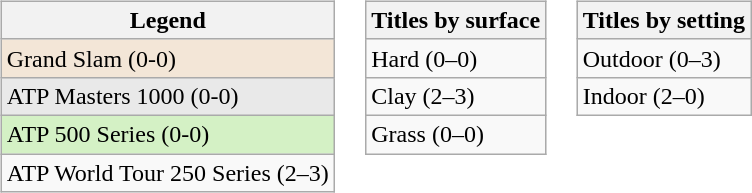<table>
<tr valign="top">
<td><br><table class="wikitable">
<tr>
<th>Legend</th>
</tr>
<tr style=background:#f3e6d7>
<td>Grand Slam (0-0)</td>
</tr>
<tr style="background:#e9e9e9">
<td>ATP Masters 1000 (0-0)</td>
</tr>
<tr style="background:#d4f1c5">
<td>ATP 500 Series (0-0)</td>
</tr>
<tr>
<td>ATP World Tour 250 Series (2–3)</td>
</tr>
</table>
</td>
<td><br><table class="wikitable">
<tr>
<th>Titles by surface</th>
</tr>
<tr>
<td>Hard (0–0)</td>
</tr>
<tr>
<td>Clay (2–3)</td>
</tr>
<tr>
<td>Grass (0–0)</td>
</tr>
</table>
</td>
<td><br><table class="wikitable">
<tr>
<th>Titles by setting</th>
</tr>
<tr>
<td>Outdoor (0–3)</td>
</tr>
<tr>
<td>Indoor (2–0)</td>
</tr>
</table>
</td>
</tr>
</table>
